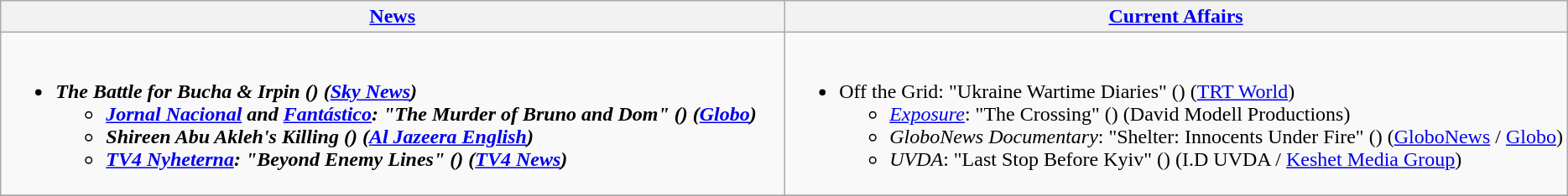<table class=wikitable>
<tr>
<th style="width:50%"><a href='#'>News</a></th>
<th style="width:50%"><a href='#'>Current Affairs</a></th>
</tr>
<tr>
<td valign="top"><br><ul><li><strong><em>The Battle for Bucha & Irpin<em> () (<a href='#'>Sky News</a>)<strong><ul><li></em><a href='#'>Jornal Nacional</a><em> and </em><a href='#'>Fantástico</a><em>: "The Murder of Bruno and Dom" () (<a href='#'>Globo</a>)</li><li></em>Shireen Abu Akleh's Killing<em> () (<a href='#'>Al Jazeera English</a>)</li><li></em><a href='#'>TV4 Nyheterna</a><em>: "Beyond Enemy Lines" () (<a href='#'>TV4 News</a>)</li></ul></li></ul></td>
<td valign="top"><br><ul><li></em></strong>Off the Grid</em>: "Ukraine Wartime Diaries" () (<a href='#'>TRT World</a>)</strong><ul><li><em><a href='#'>Exposure</a></em>: "The Crossing" () (David Modell Productions)</li><li><em>GloboNews Documentary</em>: "Shelter: Innocents Under Fire" () (<a href='#'>GloboNews</a> / <a href='#'>Globo</a>)</li><li><em>UVDA</em>: "Last Stop Before Kyiv" () (I.D UVDA / <a href='#'>Keshet Media Group</a>)</li></ul></li></ul></td>
</tr>
<tr>
</tr>
</table>
